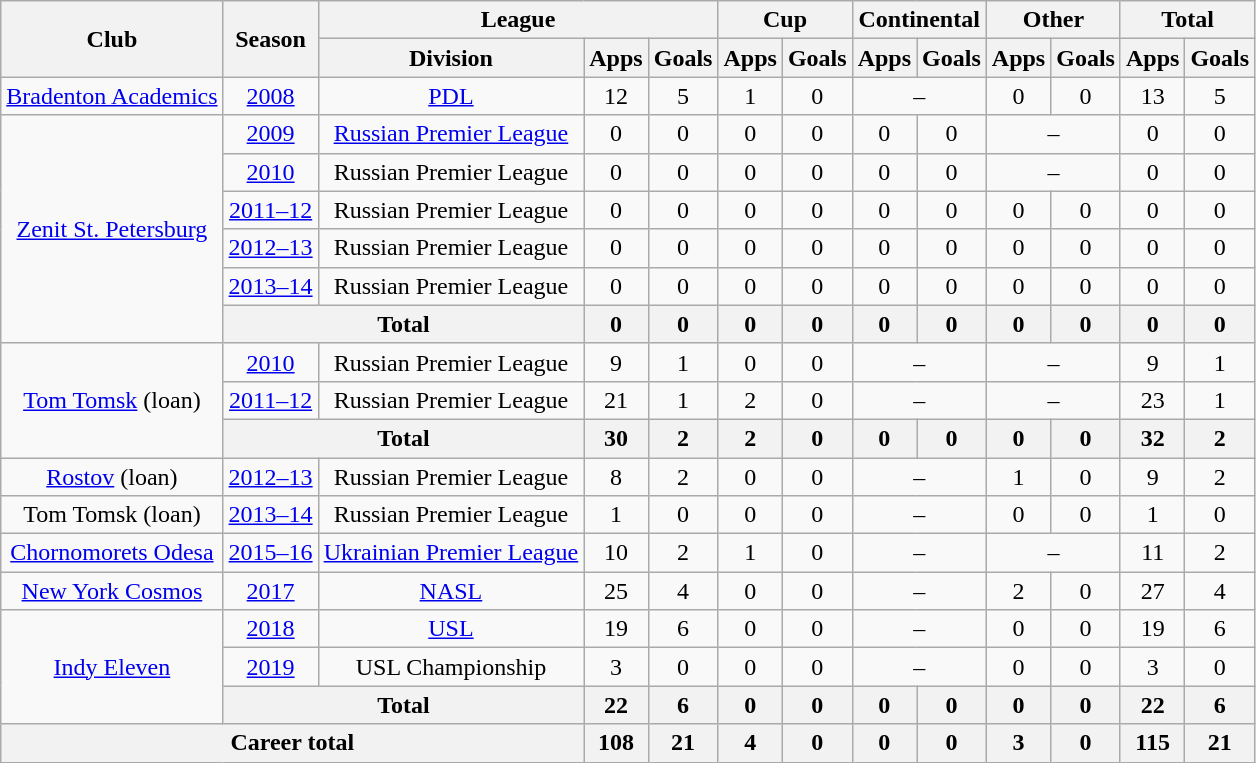<table class="wikitable" style="text-align:center">
<tr>
<th rowspan="2">Club</th>
<th rowspan="2">Season</th>
<th colspan="3">League</th>
<th colspan="2">Cup</th>
<th colspan="2">Continental</th>
<th colspan="2">Other</th>
<th colspan="2">Total</th>
</tr>
<tr>
<th>Division</th>
<th>Apps</th>
<th>Goals</th>
<th>Apps</th>
<th>Goals</th>
<th>Apps</th>
<th>Goals</th>
<th>Apps</th>
<th>Goals</th>
<th>Apps</th>
<th>Goals</th>
</tr>
<tr>
<td><a href='#'>Bradenton Academics</a></td>
<td><a href='#'>2008</a></td>
<td><a href='#'>PDL</a></td>
<td>12</td>
<td>5</td>
<td>1</td>
<td>0</td>
<td colspan="2">–</td>
<td>0</td>
<td>0</td>
<td>13</td>
<td>5</td>
</tr>
<tr>
<td rowspan="6"><a href='#'>Zenit St. Petersburg</a></td>
<td><a href='#'>2009</a></td>
<td><a href='#'>Russian Premier League</a></td>
<td>0</td>
<td>0</td>
<td>0</td>
<td>0</td>
<td>0</td>
<td>0</td>
<td colspan="2">–</td>
<td>0</td>
<td>0</td>
</tr>
<tr>
<td><a href='#'>2010</a></td>
<td>Russian Premier League</td>
<td>0</td>
<td>0</td>
<td>0</td>
<td>0</td>
<td>0</td>
<td>0</td>
<td colspan="2">–</td>
<td>0</td>
<td>0</td>
</tr>
<tr>
<td><a href='#'>2011–12</a></td>
<td>Russian Premier League</td>
<td>0</td>
<td>0</td>
<td>0</td>
<td>0</td>
<td>0</td>
<td>0</td>
<td>0</td>
<td>0</td>
<td>0</td>
<td>0</td>
</tr>
<tr>
<td><a href='#'>2012–13</a></td>
<td>Russian Premier League</td>
<td>0</td>
<td>0</td>
<td>0</td>
<td>0</td>
<td>0</td>
<td>0</td>
<td>0</td>
<td>0</td>
<td>0</td>
<td>0</td>
</tr>
<tr>
<td><a href='#'>2013–14</a></td>
<td>Russian Premier League</td>
<td>0</td>
<td>0</td>
<td>0</td>
<td>0</td>
<td>0</td>
<td>0</td>
<td>0</td>
<td>0</td>
<td>0</td>
<td>0</td>
</tr>
<tr>
<th colspan="2">Total</th>
<th>0</th>
<th>0</th>
<th>0</th>
<th>0</th>
<th>0</th>
<th>0</th>
<th>0</th>
<th>0</th>
<th>0</th>
<th>0</th>
</tr>
<tr>
<td rowspan="3"><a href='#'>Tom Tomsk</a> (loan)</td>
<td><a href='#'>2010</a></td>
<td>Russian Premier League</td>
<td>9</td>
<td>1</td>
<td>0</td>
<td>0</td>
<td colspan="2">–</td>
<td colspan="2">–</td>
<td>9</td>
<td>1</td>
</tr>
<tr>
<td><a href='#'>2011–12</a></td>
<td>Russian Premier League</td>
<td>21</td>
<td>1</td>
<td>2</td>
<td>0</td>
<td colspan="2">–</td>
<td colspan="2">–</td>
<td>23</td>
<td>1</td>
</tr>
<tr>
<th colspan="2">Total</th>
<th>30</th>
<th>2</th>
<th>2</th>
<th>0</th>
<th>0</th>
<th>0</th>
<th>0</th>
<th>0</th>
<th>32</th>
<th>2</th>
</tr>
<tr>
<td><a href='#'>Rostov</a> (loan)</td>
<td><a href='#'>2012–13</a></td>
<td>Russian Premier League</td>
<td>8</td>
<td>2</td>
<td>0</td>
<td>0</td>
<td colspan="2">–</td>
<td>1</td>
<td>0</td>
<td>9</td>
<td>2</td>
</tr>
<tr>
<td>Tom Tomsk (loan)</td>
<td><a href='#'>2013–14</a></td>
<td>Russian Premier League</td>
<td>1</td>
<td>0</td>
<td>0</td>
<td>0</td>
<td colspan="2">–</td>
<td>0</td>
<td>0</td>
<td>1</td>
<td>0</td>
</tr>
<tr>
<td><a href='#'>Chornomorets Odesa</a></td>
<td><a href='#'>2015–16</a></td>
<td><a href='#'>Ukrainian Premier League</a></td>
<td>10</td>
<td>2</td>
<td>1</td>
<td>0</td>
<td colspan="2">–</td>
<td colspan="2">–</td>
<td>11</td>
<td>2</td>
</tr>
<tr>
<td><a href='#'>New York Cosmos</a></td>
<td><a href='#'>2017</a></td>
<td><a href='#'>NASL</a></td>
<td>25</td>
<td>4</td>
<td>0</td>
<td>0</td>
<td colspan="2">–</td>
<td>2</td>
<td>0</td>
<td>27</td>
<td>4</td>
</tr>
<tr>
<td rowspan="3"><a href='#'>Indy Eleven</a></td>
<td><a href='#'>2018</a></td>
<td><a href='#'>USL</a></td>
<td>19</td>
<td>6</td>
<td>0</td>
<td>0</td>
<td colspan="2">–</td>
<td>0</td>
<td>0</td>
<td>19</td>
<td>6</td>
</tr>
<tr>
<td><a href='#'>2019</a></td>
<td>USL Championship</td>
<td>3</td>
<td>0</td>
<td>0</td>
<td>0</td>
<td colspan="2">–</td>
<td>0</td>
<td>0</td>
<td>3</td>
<td>0</td>
</tr>
<tr>
<th colspan="2">Total</th>
<th>22</th>
<th>6</th>
<th>0</th>
<th>0</th>
<th>0</th>
<th>0</th>
<th>0</th>
<th>0</th>
<th>22</th>
<th>6</th>
</tr>
<tr>
<th colspan="3">Career total</th>
<th>108</th>
<th>21</th>
<th>4</th>
<th>0</th>
<th>0</th>
<th>0</th>
<th>3</th>
<th>0</th>
<th>115</th>
<th>21</th>
</tr>
</table>
